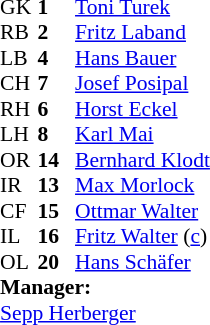<table style="font-size:90%; margin:0.2em auto;" cellspacing="0" cellpadding="0">
<tr>
<th width=25></th>
<th width=25></th>
</tr>
<tr>
<td>GK</td>
<td><strong>1</strong></td>
<td><a href='#'>Toni Turek</a></td>
</tr>
<tr>
<td>RB</td>
<td><strong>2</strong></td>
<td><a href='#'>Fritz Laband</a></td>
</tr>
<tr>
<td>LB</td>
<td><strong>4</strong></td>
<td><a href='#'>Hans Bauer</a></td>
</tr>
<tr>
<td>CH</td>
<td><strong>7</strong></td>
<td><a href='#'>Josef Posipal</a></td>
</tr>
<tr>
<td>RH</td>
<td><strong>6</strong></td>
<td><a href='#'>Horst Eckel</a></td>
</tr>
<tr>
<td>LH</td>
<td><strong>8</strong></td>
<td><a href='#'>Karl Mai</a></td>
</tr>
<tr>
<td>OR</td>
<td><strong>14</strong></td>
<td><a href='#'>Bernhard Klodt</a></td>
</tr>
<tr>
<td>IR</td>
<td><strong>13</strong></td>
<td><a href='#'>Max Morlock</a></td>
</tr>
<tr>
<td>CF</td>
<td><strong>15</strong></td>
<td><a href='#'>Ottmar Walter</a></td>
</tr>
<tr>
<td>IL</td>
<td><strong>16</strong></td>
<td><a href='#'>Fritz Walter</a> (<a href='#'>c</a>)</td>
</tr>
<tr>
<td>OL</td>
<td><strong>20</strong></td>
<td><a href='#'>Hans Schäfer</a></td>
</tr>
<tr>
<td colspan=3><strong>Manager:</strong></td>
</tr>
<tr>
<td colspan=4> <a href='#'>Sepp Herberger</a></td>
</tr>
</table>
